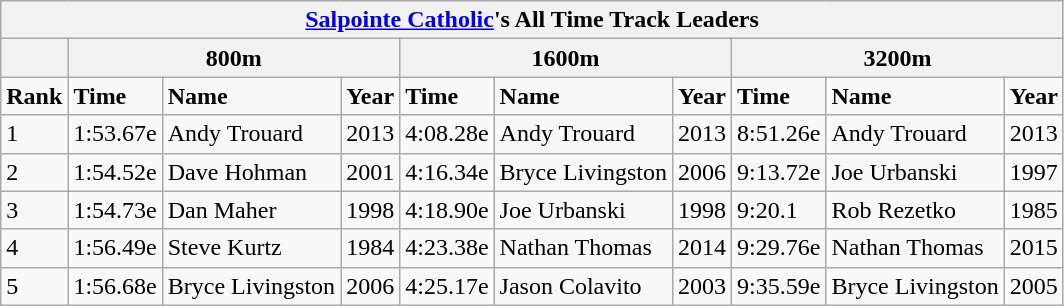<table class="wikitable">
<tr>
<th colspan="10"><a href='#'>Salpointe Catholic</a>'s All Time Track Leaders</th>
</tr>
<tr>
<th></th>
<th colspan="3">800m</th>
<th colspan="3">1600m</th>
<th colspan="3">3200m</th>
</tr>
<tr>
<td><strong>Rank</strong></td>
<td><strong>Time</strong></td>
<td><strong>Name</strong></td>
<td><strong>Year</strong></td>
<td><strong>Time</strong></td>
<td><strong>Name</strong></td>
<td><strong>Year</strong></td>
<td><strong>Time</strong></td>
<td><strong>Name</strong></td>
<td><strong>Year</strong></td>
</tr>
<tr>
<td>1</td>
<td>1:53.67e</td>
<td>Andy Trouard</td>
<td>2013</td>
<td>4:08.28e</td>
<td>Andy Trouard</td>
<td>2013</td>
<td>8:51.26e</td>
<td>Andy Trouard</td>
<td>2013</td>
</tr>
<tr>
<td>2</td>
<td>1:54.52e</td>
<td>Dave Hohman</td>
<td>2001</td>
<td>4:16.34e</td>
<td>Bryce Livingston</td>
<td>2006</td>
<td>9:13.72e</td>
<td>Joe Urbanski</td>
<td>1997</td>
</tr>
<tr>
<td>3</td>
<td>1:54.73e</td>
<td>Dan Maher</td>
<td>1998</td>
<td>4:18.90e</td>
<td>Joe Urbanski</td>
<td>1998</td>
<td>9:20.1</td>
<td>Rob Rezetko</td>
<td>1985</td>
</tr>
<tr>
<td>4</td>
<td>1:56.49e</td>
<td>Steve Kurtz</td>
<td>1984</td>
<td>4:23.38e</td>
<td>Nathan Thomas</td>
<td>2014</td>
<td>9:29.76e</td>
<td>Nathan Thomas</td>
<td>2015</td>
</tr>
<tr>
<td>5</td>
<td>1:56.68e</td>
<td>Bryce Livingston</td>
<td>2006</td>
<td>4:25.17e</td>
<td>Jason Colavito</td>
<td>2003</td>
<td>9:35.59e</td>
<td>Bryce Livingston</td>
<td>2005</td>
</tr>
</table>
